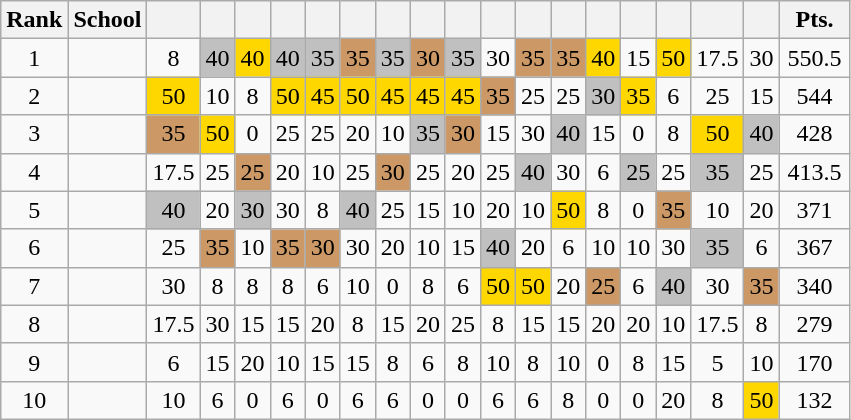<table class=wikitable style="text-align:center;">
<tr>
<th>Rank</th>
<th>School</th>
<th></th>
<th></th>
<th></th>
<th></th>
<th></th>
<th></th>
<th></th>
<th></th>
<th></th>
<th></th>
<th></th>
<th></th>
<th></th>
<th></th>
<th></th>
<th></th>
<th></th>
<th width=40px>Pts.</th>
</tr>
<tr>
<td>1</td>
<td align=left></td>
<td>8</td>
<td bgcolor=silver>40</td>
<td bgcolor=gold>40</td>
<td bgcolor=silver>40</td>
<td bgcolor=silver>35</td>
<td bgcolor=#cc9966>35</td>
<td bgcolor=silver>35</td>
<td bgcolor=#cc9966>30</td>
<td bgcolor=silver>35</td>
<td>30</td>
<td bgcolor=#cc9966>35</td>
<td bgcolor=#cc9966>35</td>
<td bgcolor=gold>40</td>
<td>15</td>
<td bgcolor=gold>50</td>
<td>17.5</td>
<td>30</td>
<td>550.5</td>
</tr>
<tr>
<td>2</td>
<td align=left></td>
<td bgcolor=gold>50</td>
<td>10</td>
<td>8</td>
<td bgcolor=gold>50</td>
<td bgcolor=gold>45</td>
<td bgcolor=gold>50</td>
<td bgcolor=gold>45</td>
<td bgcolor=gold>45</td>
<td bgcolor=gold>45</td>
<td bgcolor=#cc9966>35</td>
<td>25</td>
<td>25</td>
<td bgcolor=silver>30</td>
<td bgcolor=gold>35</td>
<td>6</td>
<td>25</td>
<td>15</td>
<td>544</td>
</tr>
<tr>
<td>3</td>
<td align=left></td>
<td bgcolor=#cc9966>35</td>
<td bgcolor=gold>50</td>
<td>0</td>
<td>25</td>
<td>25</td>
<td>20</td>
<td>10</td>
<td bgcolor=silver>35</td>
<td bgcolor=#cc9966>30</td>
<td>15</td>
<td>30</td>
<td bgcolor=silver>40</td>
<td>15</td>
<td>0</td>
<td>8</td>
<td bgcolor=gold>50</td>
<td bgcolor=silver>40</td>
<td>428</td>
</tr>
<tr>
<td>4</td>
<td align=left></td>
<td>17.5</td>
<td>25</td>
<td bgcolor=#cc9966>25</td>
<td>20</td>
<td>10</td>
<td>25</td>
<td bgcolor=#cc9966>30</td>
<td>25</td>
<td>20</td>
<td>25</td>
<td bgcolor=silver>40</td>
<td>30</td>
<td>6</td>
<td bgcolor=silver>25</td>
<td>25</td>
<td bgcolor=silver>35</td>
<td>25</td>
<td>413.5</td>
</tr>
<tr>
<td>5</td>
<td align=left></td>
<td bgcolor=silver>40</td>
<td>20</td>
<td bgcolor=silver>30</td>
<td>30</td>
<td>8</td>
<td bgcolor=silver>40</td>
<td>25</td>
<td>15</td>
<td>10</td>
<td>20</td>
<td>10</td>
<td bgcolor=gold>50</td>
<td>8</td>
<td>0</td>
<td bgcolor=#cc9966>35</td>
<td>10</td>
<td>20</td>
<td>371</td>
</tr>
<tr>
<td>6</td>
<td align=left></td>
<td>25</td>
<td bgcolor=#cc9966>35</td>
<td>10</td>
<td bgcolor=#cc9966>35</td>
<td bgcolor=#cc9966>30</td>
<td>30</td>
<td>20</td>
<td>10</td>
<td>15</td>
<td bgcolor=silver>40</td>
<td>20</td>
<td>6</td>
<td>10</td>
<td>10</td>
<td>30</td>
<td bgcolor=silver>35</td>
<td>6</td>
<td>367</td>
</tr>
<tr>
<td>7</td>
<td align=left></td>
<td>30</td>
<td>8</td>
<td>8</td>
<td>8</td>
<td>6</td>
<td>10</td>
<td>0</td>
<td>8</td>
<td>6</td>
<td bgcolor=gold>50</td>
<td bgcolor=gold>50</td>
<td>20</td>
<td bgcolor=#cc9966>25</td>
<td>6</td>
<td bgcolor=silver>40</td>
<td>30</td>
<td bgcolor=#cc9966>35</td>
<td>340</td>
</tr>
<tr>
<td>8</td>
<td align=left></td>
<td>17.5</td>
<td>30</td>
<td>15</td>
<td>15</td>
<td>20</td>
<td>8</td>
<td>15</td>
<td>20</td>
<td>25</td>
<td>8</td>
<td>15</td>
<td>15</td>
<td>20</td>
<td>20</td>
<td>10</td>
<td>17.5</td>
<td>8</td>
<td>279</td>
</tr>
<tr>
<td>9</td>
<td align=left></td>
<td>6</td>
<td>15</td>
<td>20</td>
<td>10</td>
<td>15</td>
<td>15</td>
<td>8</td>
<td>6</td>
<td>8</td>
<td>10</td>
<td>8</td>
<td>10</td>
<td>0</td>
<td>8</td>
<td>15</td>
<td>5</td>
<td>10</td>
<td>170</td>
</tr>
<tr>
<td>10</td>
<td align=left></td>
<td>10</td>
<td>6</td>
<td>0</td>
<td>6</td>
<td>0</td>
<td>6</td>
<td>6</td>
<td>0</td>
<td>0</td>
<td>6</td>
<td>6</td>
<td>8</td>
<td>0</td>
<td>0</td>
<td>20</td>
<td>8</td>
<td bgcolor=gold>50</td>
<td>132</td>
</tr>
</table>
